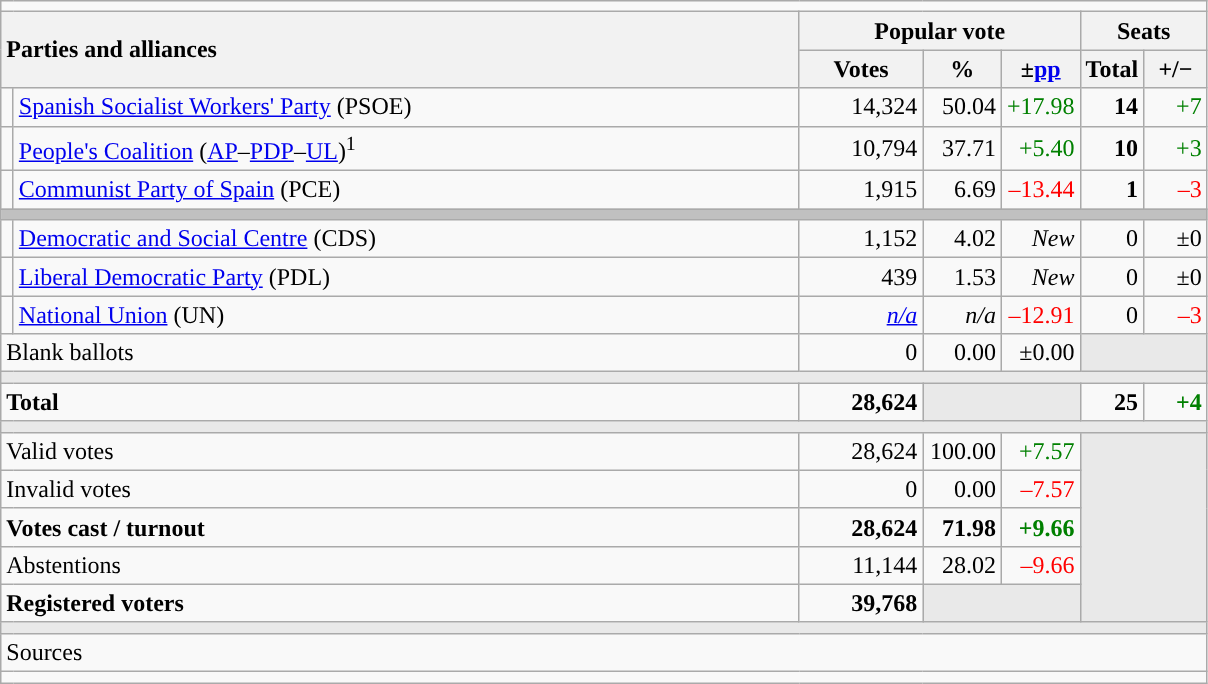<table class="wikitable" style="text-align:right;">
<tr>
<td colspan="7"></td>
</tr>
<tr>
<th style="text-align:left;" rowspan="2" colspan="2" width="525">Parties and alliances</th>
<th colspan="3">Popular vote</th>
<th colspan="2">Seats</th>
</tr>
<tr>
<th width="75">Votes</th>
<th width="45">%</th>
<th width="45">±<a href='#'>pp</a></th>
<th width="35">Total</th>
<th width="35">+/−</th>
</tr>
<tr>
<td width="1" style="color:inherit;background:"></td>
<td align="left"><a href='#'>Spanish Socialist Workers' Party</a> (PSOE)</td>
<td>14,324</td>
<td>50.04</td>
<td style="color:green;">+17.98</td>
<td><strong>14</strong></td>
<td style="color:green;">+7</td>
</tr>
<tr>
<td style="color:inherit;background:"></td>
<td align="left"><a href='#'>People's Coalition</a> (<a href='#'>AP</a>–<a href='#'>PDP</a>–<a href='#'>UL</a>)<sup>1</sup></td>
<td>10,794</td>
<td>37.71</td>
<td style="color:green;">+5.40</td>
<td><strong>10</strong></td>
<td style="color:green;">+3</td>
</tr>
<tr>
<td style="color:inherit;background:"></td>
<td align="left"><a href='#'>Communist Party of Spain</a> (PCE)</td>
<td>1,915</td>
<td>6.69</td>
<td style="color:red;">–13.44</td>
<td><strong>1</strong></td>
<td style="color:red;">–3</td>
</tr>
<tr>
<td colspan="7" bgcolor="#C0C0C0"></td>
</tr>
<tr>
<td style="color:inherit;background:"></td>
<td align="left"><a href='#'>Democratic and Social Centre</a> (CDS)</td>
<td>1,152</td>
<td>4.02</td>
<td><em>New</em></td>
<td>0</td>
<td>±0</td>
</tr>
<tr>
<td style="color:inherit;background:"></td>
<td align="left"><a href='#'>Liberal Democratic Party</a> (PDL)</td>
<td>439</td>
<td>1.53</td>
<td><em>New</em></td>
<td>0</td>
<td>±0</td>
</tr>
<tr>
<td style="color:inherit;background:"></td>
<td align="left"><a href='#'>National Union</a> (UN)</td>
<td><em><a href='#'>n/a</a></em></td>
<td><em>n/a</em></td>
<td style="color:red;">–12.91</td>
<td>0</td>
<td style="color:red;">–3</td>
</tr>
<tr>
<td align="left" colspan="2">Blank ballots</td>
<td>0</td>
<td>0.00</td>
<td>±0.00</td>
<td bgcolor="#E9E9E9" colspan="2"></td>
</tr>
<tr>
<td colspan="7" bgcolor="#E9E9E9"></td>
</tr>
<tr style="font-weight:bold;">
<td align="left" colspan="2">Total</td>
<td>28,624</td>
<td bgcolor="#E9E9E9" colspan="2"></td>
<td>25</td>
<td style="color:green;">+4</td>
</tr>
<tr>
<td colspan="7" bgcolor="#E9E9E9"></td>
</tr>
<tr>
<td align="left" colspan="2">Valid votes</td>
<td>28,624</td>
<td>100.00</td>
<td style="color:green;">+7.57</td>
<td bgcolor="#E9E9E9" colspan="2" rowspan="5"></td>
</tr>
<tr>
<td align="left" colspan="2">Invalid votes</td>
<td>0</td>
<td>0.00</td>
<td style="color:red;">–7.57</td>
</tr>
<tr style="font-weight:bold;">
<td align="left" colspan="2">Votes cast / turnout</td>
<td>28,624</td>
<td>71.98</td>
<td style="color:green;">+9.66</td>
</tr>
<tr>
<td align="left" colspan="2">Abstentions</td>
<td>11,144</td>
<td>28.02</td>
<td style="color:red;">–9.66</td>
</tr>
<tr style="font-weight:bold;">
<td align="left" colspan="2">Registered voters</td>
<td>39,768</td>
<td bgcolor="#E9E9E9" colspan="2"></td>
</tr>
<tr>
<td colspan="7" bgcolor="#E9E9E9"></td>
</tr>
<tr>
<td align="left" colspan="7">Sources</td>
</tr>
<tr>
<td colspan="7" style="text-align:left; max-width:790px;"></td>
</tr>
</table>
